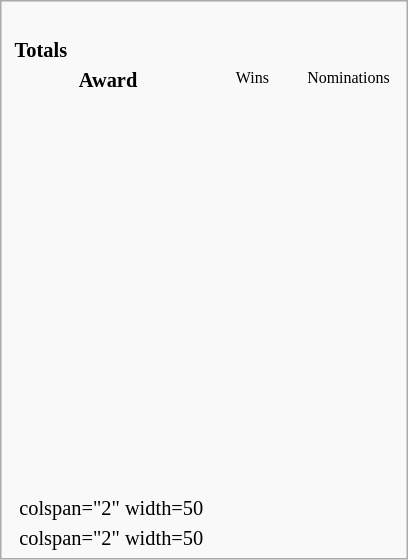<table class="infobox" style="width: 20em; text-align: left; font-size: 85%; vertical-align: middle;">
<tr>
<td colspan="3"><br><table class="collapsible collapsed" width=100%>
<tr>
<th colspan="3" style="background-color#d9e8ff" text-align:center;">Totals</th>
</tr>
<tr style="background-color#d9e8ff; text-align:center;">
<th style="vertical-align: middle;">Award</th>
<td style="background#cceecc; font-size:8pt;" width="60px">Wins</td>
<td style="background#eecccc; font-size:8pt;" width="60px">Nominations</td>
</tr>
<tr>
<td align=center><br></td>
<td></td>
<td></td>
</tr>
<tr>
<td align=center><br></td>
<td></td>
<td></td>
</tr>
<tr>
<td align=center><br></td>
<td></td>
<td></td>
</tr>
<tr>
<td align=center><br></td>
<td></td>
<td></td>
</tr>
<tr>
<td align=center><br></td>
<td></td>
<td></td>
</tr>
<tr>
<td align=center><br></td>
<td></td>
<td></td>
</tr>
<tr>
<td align=center><br></td>
<td></td>
<td></td>
</tr>
<tr>
<td align=center><br></td>
<td></td>
<td></td>
</tr>
<tr>
<td align=center><br></td>
<td></td>
<td></td>
</tr>
<tr>
<td align=center><br></td>
<td></td>
<td></td>
</tr>
<tr>
<td align=center><br></td>
<td></td>
<td></td>
</tr>
<tr>
<td align=center><br></td>
<td></td>
<td></td>
</tr>
<tr>
<td align=center><br></td>
<td></td>
<td></td>
</tr>
<tr>
</tr>
</table>
</td>
</tr>
<tr style="background-color#d9e8ff">
<td></td>
<td>colspan="2" width=50 </td>
</tr>
<tr>
<td></td>
<td>colspan="2" width=50 </td>
</tr>
</table>
